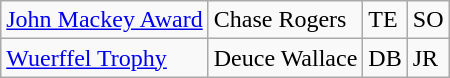<table class="wikitable">
<tr>
<td><a href='#'>John Mackey Award</a></td>
<td>Chase Rogers</td>
<td>TE</td>
<td>SO</td>
</tr>
<tr>
<td><a href='#'>Wuerffel Trophy</a></td>
<td>Deuce Wallace</td>
<td>DB</td>
<td>JR</td>
</tr>
</table>
